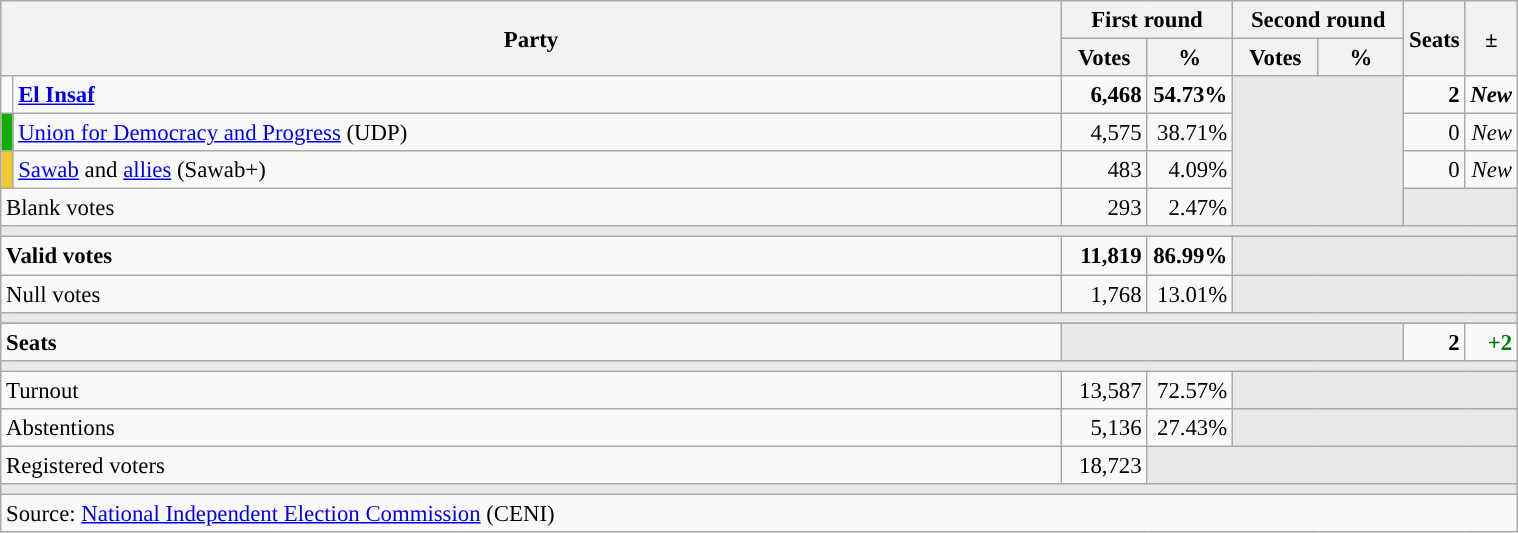<table class="wikitable" style="text-align:right;font-size:95%;">
<tr>
<th rowspan="2" colspan="2" width="700">Party</th>
<th colspan="2">First round</th>
<th colspan="2">Second round</th>
<th rowspan="2" width="25">Seats</th>
<th rowspan="2" width="20">±</th>
</tr>
<tr>
<th width="50">Votes</th>
<th width="50">%</th>
<th width="50">Votes</th>
<th width="50">%</th>
</tr>
<tr>
<td width="1" style="color:inherit;background:"></td>
<td style="text-align:left;"><strong><a href='#'>El Insaf</a></strong></td>
<td><strong>6,468</strong></td>
<td><strong>54.73%</strong></td>
<td colspan="2" rowspan="4" style="background:#E9E9E9;"></td>
<td><strong>2</strong></td>
<td><strong><em>New</em></strong></td>
</tr>
<tr>
<td width="1" style="color:inherit;background:#0FAF05;"></td>
<td style="text-align:left;"><a href='#'>Union for Democracy and Progress</a> (UDP)</td>
<td>4,575</td>
<td>38.71%</td>
<td>0</td>
<td><em>New</em></td>
</tr>
<tr>
<td width="1" style="color:inherit;background:#F0C832;"></td>
<td style="text-align:left;"><a href='#'>Sawab</a> and <a href='#'>allies</a> (Sawab+)</td>
<td>483</td>
<td>4.09%</td>
<td>0</td>
<td><em>New</em></td>
</tr>
<tr>
<td colspan="2" style="text-align:left;">Blank votes</td>
<td>293</td>
<td>2.47%</td>
<td colspan="4" style="background:#E9E9E9;"></td>
</tr>
<tr>
<td colspan="8" style="background:#E9E9E9;"></td>
</tr>
<tr style="font-weight:bold;">
<td colspan="2" style="text-align:left;">Valid votes</td>
<td>11,819</td>
<td>86.99%</td>
<td colspan="4" style="background:#E9E9E9;"></td>
</tr>
<tr>
<td colspan="2" style="text-align:left;">Null votes</td>
<td>1,768</td>
<td>13.01%</td>
<td colspan="4" style="background:#E9E9E9;"></td>
</tr>
<tr>
<td colspan="8" style="background:#E9E9E9;"></td>
</tr>
<tr>
</tr>
<tr style="font-weight:bold;">
<td colspan="2" style="text-align:left;">Seats</td>
<td colspan="4" style="background:#E9E9E9;"></td>
<td>2</td>
<td style="color:green;">+2</td>
</tr>
<tr>
<td colspan="8" style="background:#E9E9E9;"></td>
</tr>
<tr>
<td colspan="2" style="text-align:left;">Turnout</td>
<td>13,587</td>
<td>72.57%</td>
<td colspan="4" style="background:#E9E9E9;"></td>
</tr>
<tr>
<td colspan="2" style="text-align:left;">Abstentions</td>
<td>5,136</td>
<td>27.43%</td>
<td colspan="4" style="background:#E9E9E9;"></td>
</tr>
<tr>
<td colspan="2" style="text-align:left;">Registered voters</td>
<td>18,723</td>
<td colspan="5" style="background:#E9E9E9;"></td>
</tr>
<tr>
<td colspan="8" style="background:#E9E9E9;"></td>
</tr>
<tr>
<td colspan="8" style="text-align:left;">Source: <a href='#'>National Independent Election Commission</a> (CENI)</td>
</tr>
</table>
